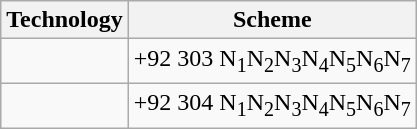<table class="wikitable sortable">
<tr>
<th>Technology</th>
<th>Scheme</th>
</tr>
<tr>
<td></td>
<td style="text-align:center;">+92 303  N<sub>1</sub>N<sub>2</sub>N<sub>3</sub>N<sub>4</sub>N<sub>5</sub>N<sub>6</sub>N<sub>7</sub></td>
</tr>
<tr>
<td></td>
<td style="text-align:center;">+92 304  N<sub>1</sub>N<sub>2</sub>N<sub>3</sub>N<sub>4</sub>N<sub>5</sub>N<sub>6</sub>N<sub>7</sub></td>
</tr>
</table>
